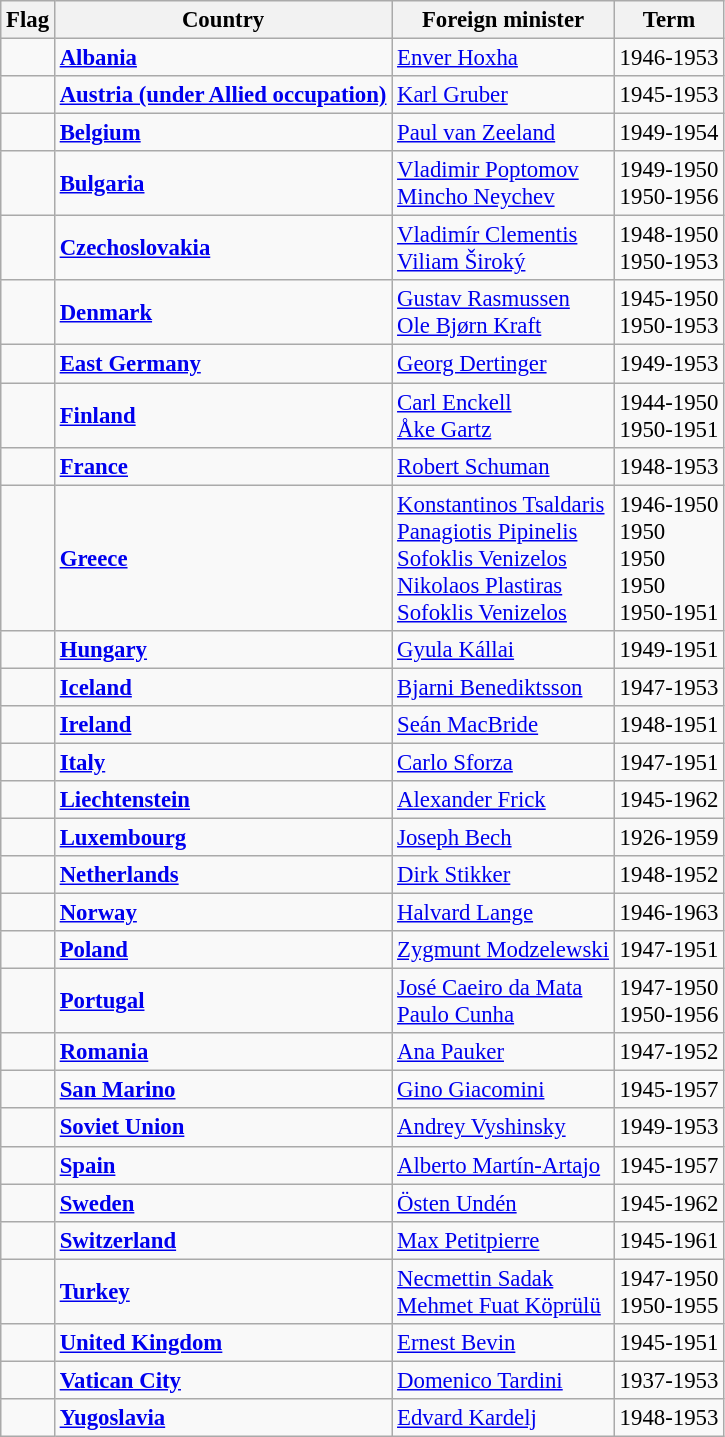<table class="wikitable" style="font-size:95%;">
<tr>
<th>Flag</th>
<th>Country</th>
<th>Foreign minister</th>
<th>Term</th>
</tr>
<tr>
<td></td>
<td><strong><a href='#'>Albania</a></strong></td>
<td><a href='#'>Enver Hoxha</a></td>
<td>1946-1953</td>
</tr>
<tr>
<td></td>
<td><strong><a href='#'>Austria (under Allied occupation)</a></strong></td>
<td><a href='#'>Karl Gruber</a></td>
<td>1945-1953</td>
</tr>
<tr>
<td></td>
<td><strong><a href='#'>Belgium</a></strong></td>
<td><a href='#'>Paul van Zeeland</a></td>
<td>1949-1954</td>
</tr>
<tr>
<td></td>
<td><strong><a href='#'>Bulgaria</a></strong></td>
<td><a href='#'>Vladimir Poptomov</a><br><a href='#'>Mincho Neychev</a></td>
<td>1949-1950<br>1950-1956</td>
</tr>
<tr>
<td></td>
<td><strong><a href='#'>Czechoslovakia</a></strong></td>
<td><a href='#'>Vladimír Clementis</a><br><a href='#'>Viliam Široký</a></td>
<td>1948-1950<br>1950-1953</td>
</tr>
<tr>
<td></td>
<td><strong><a href='#'>Denmark</a></strong></td>
<td><a href='#'>Gustav Rasmussen</a><br><a href='#'>Ole Bjørn Kraft</a></td>
<td>1945-1950<br>1950-1953</td>
</tr>
<tr>
<td></td>
<td><strong><a href='#'>East Germany</a></strong></td>
<td><a href='#'>Georg Dertinger</a></td>
<td>1949-1953</td>
</tr>
<tr>
<td></td>
<td><strong><a href='#'>Finland</a></strong></td>
<td><a href='#'>Carl Enckell</a><br><a href='#'>Åke Gartz</a></td>
<td>1944-1950<br>1950-1951</td>
</tr>
<tr>
<td></td>
<td><strong><a href='#'>France</a></strong></td>
<td><a href='#'>Robert Schuman</a></td>
<td>1948-1953</td>
</tr>
<tr>
<td></td>
<td><strong><a href='#'>Greece</a></strong></td>
<td><a href='#'>Konstantinos Tsaldaris</a><br><a href='#'>Panagiotis Pipinelis</a><br><a href='#'>Sofoklis Venizelos</a><br><a href='#'>Nikolaos Plastiras</a><br><a href='#'>Sofoklis Venizelos</a></td>
<td>1946-1950<br>1950<br>1950<br>1950<br>1950-1951</td>
</tr>
<tr>
<td></td>
<td><strong><a href='#'>Hungary</a></strong></td>
<td><a href='#'>Gyula Kállai</a></td>
<td>1949-1951</td>
</tr>
<tr>
<td></td>
<td><strong><a href='#'>Iceland</a></strong></td>
<td><a href='#'>Bjarni Benediktsson</a></td>
<td>1947-1953</td>
</tr>
<tr>
<td></td>
<td><strong><a href='#'>Ireland</a></strong></td>
<td><a href='#'>Seán MacBride</a></td>
<td>1948-1951</td>
</tr>
<tr>
<td></td>
<td><strong><a href='#'>Italy</a></strong></td>
<td><a href='#'>Carlo Sforza</a></td>
<td>1947-1951</td>
</tr>
<tr>
<td></td>
<td><strong><a href='#'>Liechtenstein</a></strong></td>
<td><a href='#'>Alexander Frick</a></td>
<td>1945-1962</td>
</tr>
<tr>
<td></td>
<td><strong><a href='#'>Luxembourg</a></strong></td>
<td><a href='#'>Joseph Bech</a></td>
<td>1926-1959</td>
</tr>
<tr>
<td></td>
<td><strong><a href='#'>Netherlands</a></strong></td>
<td><a href='#'>Dirk Stikker</a></td>
<td>1948-1952</td>
</tr>
<tr>
<td></td>
<td><strong><a href='#'>Norway</a></strong></td>
<td><a href='#'>Halvard Lange</a></td>
<td>1946-1963</td>
</tr>
<tr>
<td></td>
<td><strong><a href='#'>Poland</a></strong></td>
<td><a href='#'>Zygmunt Modzelewski</a></td>
<td>1947-1951</td>
</tr>
<tr>
<td></td>
<td><strong><a href='#'>Portugal</a></strong></td>
<td><a href='#'>José Caeiro da Mata</a><br><a href='#'>Paulo Cunha</a></td>
<td>1947-1950<br>1950-1956</td>
</tr>
<tr>
<td></td>
<td><strong><a href='#'>Romania</a></strong></td>
<td><a href='#'>Ana Pauker</a></td>
<td>1947-1952</td>
</tr>
<tr>
<td></td>
<td><strong><a href='#'>San Marino</a></strong></td>
<td><a href='#'>Gino Giacomini</a></td>
<td>1945-1957</td>
</tr>
<tr>
<td></td>
<td><strong><a href='#'>Soviet Union</a></strong></td>
<td><a href='#'>Andrey Vyshinsky</a></td>
<td>1949-1953</td>
</tr>
<tr>
<td></td>
<td><strong><a href='#'>Spain</a></strong></td>
<td><a href='#'>Alberto Martín-Artajo</a></td>
<td>1945-1957</td>
</tr>
<tr>
<td></td>
<td><strong><a href='#'>Sweden</a></strong></td>
<td><a href='#'>Östen Undén</a></td>
<td>1945-1962</td>
</tr>
<tr>
<td></td>
<td><strong><a href='#'>Switzerland</a></strong></td>
<td><a href='#'>Max Petitpierre</a></td>
<td>1945-1961</td>
</tr>
<tr>
<td></td>
<td><strong><a href='#'>Turkey</a></strong></td>
<td><a href='#'>Necmettin Sadak</a><br><a href='#'>Mehmet Fuat Köprülü</a></td>
<td>1947-1950<br>1950-1955</td>
</tr>
<tr>
<td></td>
<td><strong><a href='#'>United Kingdom</a></strong></td>
<td><a href='#'>Ernest Bevin</a></td>
<td>1945-1951</td>
</tr>
<tr>
<td></td>
<td><strong><a href='#'>Vatican City</a></strong></td>
<td><a href='#'>Domenico Tardini</a></td>
<td>1937-1953</td>
</tr>
<tr>
<td></td>
<td><strong><a href='#'>Yugoslavia</a></strong></td>
<td><a href='#'>Edvard Kardelj</a></td>
<td>1948-1953</td>
</tr>
</table>
